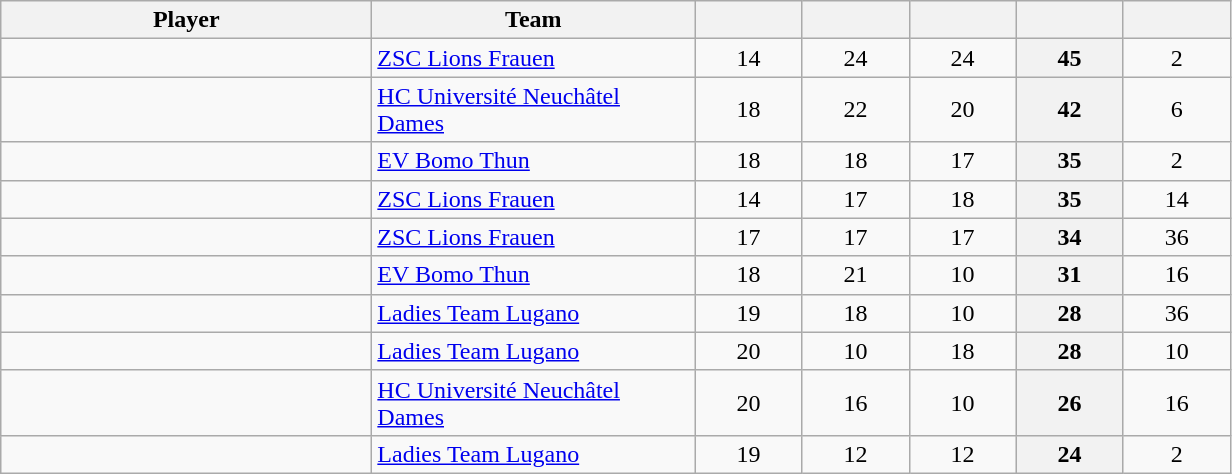<table class="wikitable sortable" style="text-align: center">
<tr>
<th style="width: 15em;">Player</th>
<th style="width: 13em;">Team</th>
<th style="width: 4em;"></th>
<th style="width: 4em;"></th>
<th style="width: 4em;"></th>
<th style="width: 4em;"></th>
<th style="width: 4em;"></th>
</tr>
<tr>
<td style="text-align:left;"> </td>
<td style="text-align:left;"><a href='#'>ZSC Lions Frauen</a></td>
<td>14</td>
<td>24</td>
<td>24</td>
<th>45</th>
<td>2</td>
</tr>
<tr>
<td style="text-align:left;"> </td>
<td style="text-align:left;"><a href='#'>HC Université Neuchâtel Dames</a></td>
<td>18</td>
<td>22</td>
<td>20</td>
<th>42</th>
<td>6</td>
</tr>
<tr>
<td style="text-align:left;"> </td>
<td style="text-align:left;"><a href='#'>EV Bomo Thun</a></td>
<td>18</td>
<td>18</td>
<td>17</td>
<th>35</th>
<td>2</td>
</tr>
<tr>
<td style="text-align:left;"> </td>
<td style="text-align:left;"><a href='#'>ZSC Lions Frauen</a></td>
<td>14</td>
<td>17</td>
<td>18</td>
<th>35</th>
<td>14</td>
</tr>
<tr>
<td style="text-align:left;"> </td>
<td style="text-align:left;"><a href='#'>ZSC Lions Frauen</a></td>
<td>17</td>
<td>17</td>
<td>17</td>
<th>34</th>
<td>36</td>
</tr>
<tr>
<td style="text-align:left;"> </td>
<td style="text-align:left;"><a href='#'>EV Bomo Thun</a></td>
<td>18</td>
<td>21</td>
<td>10</td>
<th>31</th>
<td>16</td>
</tr>
<tr>
<td style="text-align:left;"> </td>
<td style="text-align:left;"><a href='#'>Ladies Team Lugano</a></td>
<td>19</td>
<td>18</td>
<td>10</td>
<th>28</th>
<td>36</td>
</tr>
<tr>
<td style="text-align:left;"> </td>
<td style="text-align:left;"><a href='#'>Ladies Team Lugano</a></td>
<td>20</td>
<td>10</td>
<td>18</td>
<th>28</th>
<td>10</td>
</tr>
<tr>
<td style="text-align:left;"> </td>
<td style="text-align:left;"><a href='#'>HC Université Neuchâtel Dames</a></td>
<td>20</td>
<td>16</td>
<td>10</td>
<th>26</th>
<td>16</td>
</tr>
<tr>
<td style="text-align:left;"> </td>
<td style="text-align:left;"><a href='#'>Ladies Team Lugano</a></td>
<td>19</td>
<td>12</td>
<td>12</td>
<th>24</th>
<td>2</td>
</tr>
</table>
